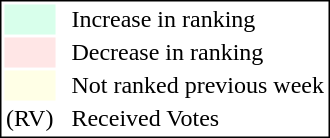<table style="border:1px solid black;">
<tr>
<td style="background:#D8FFEB; width:20px;"></td>
<td> </td>
<td>Increase in ranking</td>
</tr>
<tr>
<td style="background:#FFE6E6; width:20px;"></td>
<td> </td>
<td>Decrease in ranking</td>
</tr>
<tr>
<td style="background:#FFFFE6; width:20px;"></td>
<td> </td>
<td>Not ranked previous week</td>
</tr>
<tr>
<td>(RV)</td>
<td> </td>
<td>Received Votes</td>
</tr>
</table>
